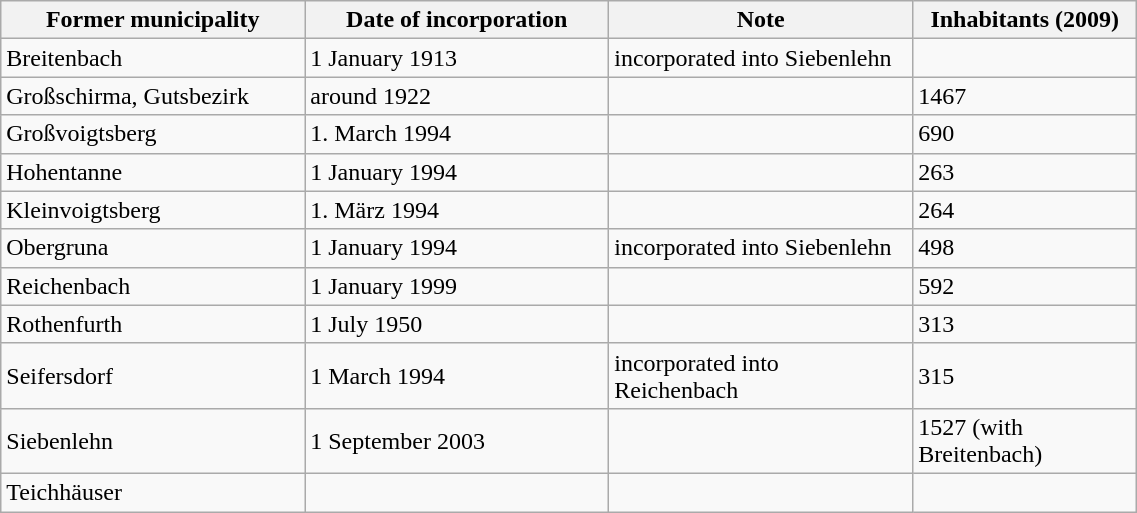<table width="60%" class="wikitable">
<tr>
<th width="15%">Former municipality</th>
<th width="15%">Date of incorporation</th>
<th width="15%">Note</th>
<th width="10%">Inhabitants (2009)</th>
</tr>
<tr>
<td>Breitenbach</td>
<td>1 January 1913</td>
<td>incorporated into Siebenlehn</td>
<td></td>
</tr>
<tr>
<td>Großschirma, Gutsbezirk</td>
<td>around 1922</td>
<td></td>
<td>1467</td>
</tr>
<tr>
<td>Großvoigtsberg</td>
<td>1. March 1994</td>
<td></td>
<td>690</td>
</tr>
<tr>
<td>Hohentanne</td>
<td>1 January 1994</td>
<td></td>
<td>263</td>
</tr>
<tr>
<td>Kleinvoigtsberg</td>
<td>1. März 1994</td>
<td></td>
<td>264</td>
</tr>
<tr>
<td>Obergruna</td>
<td>1 January 1994</td>
<td>incorporated into Siebenlehn</td>
<td>498</td>
</tr>
<tr>
<td>Reichenbach</td>
<td>1 January 1999</td>
<td></td>
<td>592</td>
</tr>
<tr>
<td>Rothenfurth</td>
<td>1 July 1950</td>
<td></td>
<td>313</td>
</tr>
<tr>
<td>Seifersdorf</td>
<td>1 March 1994</td>
<td>incorporated into Reichenbach</td>
<td>315</td>
</tr>
<tr>
<td>Siebenlehn</td>
<td>1 September 2003</td>
<td></td>
<td>1527 (with Breitenbach)</td>
</tr>
<tr>
<td>Teichhäuser</td>
<td></td>
<td></td>
<td></td>
</tr>
</table>
